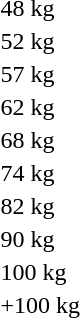<table>
<tr>
<td>48 kg<br></td>
<td></td>
<td></td>
<td></td>
</tr>
<tr>
<td>52 kg<br></td>
<td></td>
<td></td>
<td></td>
</tr>
<tr>
<td>57 kg<br></td>
<td></td>
<td></td>
<td></td>
</tr>
<tr>
<td>62 kg<br></td>
<td></td>
<td></td>
<td></td>
</tr>
<tr>
<td>68 kg<br></td>
<td></td>
<td></td>
<td></td>
</tr>
<tr>
<td>74 kg<br></td>
<td></td>
<td></td>
<td></td>
</tr>
<tr>
<td>82 kg<br></td>
<td></td>
<td></td>
<td></td>
</tr>
<tr>
<td>90 kg<br></td>
<td></td>
<td></td>
<td></td>
</tr>
<tr>
<td>100 kg<br></td>
<td></td>
<td></td>
<td></td>
</tr>
<tr>
<td>+100 kg<br></td>
<td></td>
<td></td>
<td></td>
</tr>
</table>
